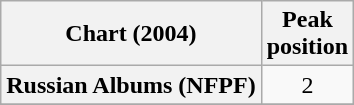<table class="wikitable sortable plainrowheaders" style="text-align:center;">
<tr>
<th>Chart (2004)</th>
<th>Peak<br>position</th>
</tr>
<tr>
<th scope="row">Russian Albums (NFPF)</th>
<td style="text-align:center;">2</td>
</tr>
<tr>
</tr>
</table>
